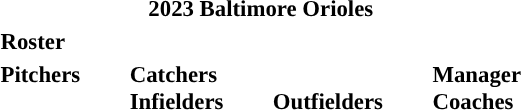<table class="toccolours" style="font-size: 95%;">
<tr>
<th colspan="10">2023 Baltimore Orioles</th>
</tr>
<tr>
<td colspan="10"><strong>Roster</strong></td>
</tr>
<tr>
<td valign="top"><strong>Pitchers</strong><br>


























</td>
<td style="width:25px;"></td>
<td valign="top"><strong>Catchers</strong><br>



<strong>Infielders</strong>








</td>
<td style="width:25px;"></td>
<td valign="top"><br><strong>Outfielders</strong>








</td>
<td style="width:25px;"></td>
<td valign="top"><strong>Manager</strong><br>
<strong>Coaches</strong>
 
 
 
 
 
 
 
 
 
 
 
 
 </td>
</tr>
</table>
